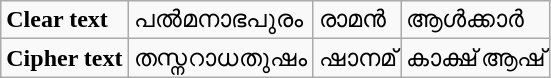<table class="wikitable">
<tr>
<td><strong>Clear text</strong></td>
<td>പല്‍മനാഭപുരം</td>
<td>രാമന്‍</td>
<td>ആള്‍ക്കാര്‍</td>
</tr>
<tr>
<td><strong>Cipher text</strong></td>
<td>തസ്നറാധതുഷം</td>
<td>ഷാനമ്</td>
<td>കാക്ഷ് ആഷ്</td>
</tr>
</table>
